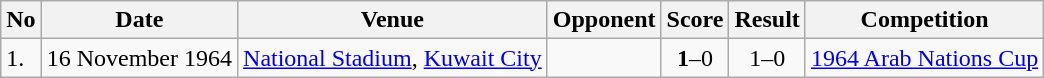<table class="wikitable" style="font-size:100%;">
<tr>
<th>No</th>
<th>Date</th>
<th>Venue</th>
<th>Opponent</th>
<th>Score</th>
<th>Result</th>
<th>Competition</th>
</tr>
<tr>
<td>1.</td>
<td>16 November 1964</td>
<td><a href='#'>National Stadium</a>, <a href='#'>Kuwait City</a></td>
<td></td>
<td align=center><strong>1</strong>–0</td>
<td align=center>1–0</td>
<td><a href='#'>1964 Arab Nations Cup</a></td>
</tr>
</table>
